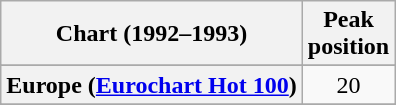<table class="wikitable sortable plainrowheaders">
<tr>
<th>Chart (1992–1993)</th>
<th>Peak<br>position</th>
</tr>
<tr>
</tr>
<tr>
</tr>
<tr>
</tr>
<tr>
<th scope="row">Europe (<a href='#'>Eurochart Hot 100</a>)</th>
<td align="center">20</td>
</tr>
<tr>
</tr>
<tr>
</tr>
<tr>
</tr>
<tr>
</tr>
<tr>
</tr>
<tr>
</tr>
<tr>
</tr>
<tr>
</tr>
<tr>
</tr>
<tr>
</tr>
<tr>
</tr>
<tr>
</tr>
</table>
